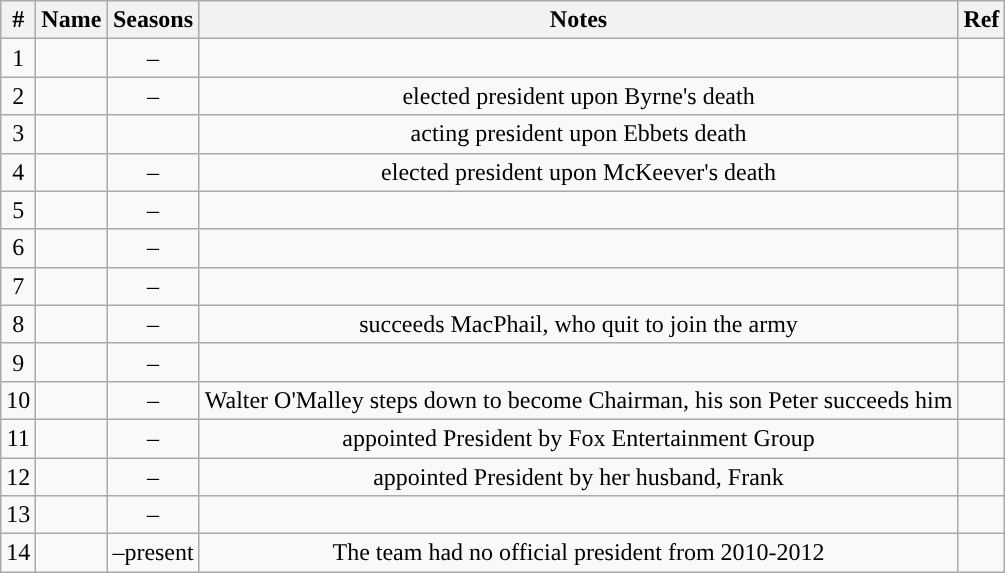<table class="wikitable sortable" style="text-align:center">
<tr>
<th class="unsortable">#</th>
<th>Name</th>
<th>Seasons</th>
<th class="unsortable">Notes</th>
<th class="unsortable">Ref</th>
</tr>
<tr>
<td>1</td>
<td></td>
<td>–</td>
<td></td>
<td></td>
</tr>
<tr>
<td>2</td>
<td></td>
<td>–</td>
<td>elected president upon Byrne's death</td>
<td></td>
</tr>
<tr>
<td>3</td>
<td></td>
<td></td>
<td>acting president upon Ebbets death</td>
<td></td>
</tr>
<tr>
<td>4</td>
<td></td>
<td>–</td>
<td>elected president upon McKeever's death</td>
<td></td>
</tr>
<tr>
<td>5</td>
<td></td>
<td>–</td>
<td></td>
<td></td>
</tr>
<tr>
<td>6</td>
<td></td>
<td>–</td>
<td></td>
<td></td>
</tr>
<tr>
<td>7</td>
<td></td>
<td>–</td>
<td></td>
<td></td>
</tr>
<tr>
<td>8</td>
<td></td>
<td>–</td>
<td>succeeds MacPhail, who quit to join the army</td>
<td></td>
</tr>
<tr>
<td>9</td>
<td></td>
<td>–</td>
<td></td>
<td></td>
</tr>
<tr>
<td>10</td>
<td></td>
<td>–</td>
<td>Walter O'Malley steps down to become Chairman, his son Peter succeeds him</td>
<td></td>
</tr>
<tr>
<td>11</td>
<td></td>
<td>–</td>
<td>appointed President by Fox Entertainment Group</td>
<td></td>
</tr>
<tr>
<td>12</td>
<td></td>
<td>–</td>
<td>appointed President by her husband, Frank</td>
<td></td>
</tr>
<tr>
<td>13</td>
<td></td>
<td>–</td>
<td></td>
<td></td>
</tr>
<tr>
<td>14</td>
<td></td>
<td>–present</td>
<td>The team had no official president from 2010-2012</td>
<td></td>
</tr>
</table>
